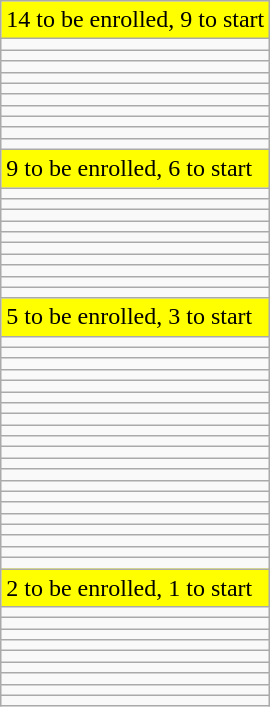<table class="wikitable">
<tr style="background:#ffff00;">
<td>14 to be enrolled, 9 to start</td>
</tr>
<tr>
<td></td>
</tr>
<tr>
<td></td>
</tr>
<tr>
<td></td>
</tr>
<tr>
<td></td>
</tr>
<tr>
<td></td>
</tr>
<tr>
<td></td>
</tr>
<tr>
<td></td>
</tr>
<tr>
<td></td>
</tr>
<tr>
<td></td>
</tr>
<tr>
<td></td>
</tr>
<tr style="background:#ffff00;">
<td>9 to be enrolled, 6 to start</td>
</tr>
<tr>
<td></td>
</tr>
<tr>
<td></td>
</tr>
<tr>
<td></td>
</tr>
<tr>
<td></td>
</tr>
<tr>
<td></td>
</tr>
<tr>
<td></td>
</tr>
<tr>
<td></td>
</tr>
<tr>
<td></td>
</tr>
<tr>
<td></td>
</tr>
<tr>
<td></td>
</tr>
<tr style="background:#ffff00;">
<td>5 to be enrolled, 3 to start</td>
</tr>
<tr>
<td></td>
</tr>
<tr>
<td></td>
</tr>
<tr>
<td></td>
</tr>
<tr>
<td></td>
</tr>
<tr>
<td></td>
</tr>
<tr>
<td></td>
</tr>
<tr>
<td></td>
</tr>
<tr>
<td></td>
</tr>
<tr>
<td></td>
</tr>
<tr>
<td></td>
</tr>
<tr>
<td></td>
</tr>
<tr>
<td></td>
</tr>
<tr>
<td></td>
</tr>
<tr>
<td></td>
</tr>
<tr>
<td></td>
</tr>
<tr>
<td></td>
</tr>
<tr>
<td></td>
</tr>
<tr>
<td></td>
</tr>
<tr>
<td></td>
</tr>
<tr>
<td></td>
</tr>
<tr>
<td></td>
</tr>
<tr style="background:#ffff00;">
<td>2 to be enrolled, 1 to start</td>
</tr>
<tr>
<td></td>
</tr>
<tr>
<td></td>
</tr>
<tr>
<td></td>
</tr>
<tr>
<td></td>
</tr>
<tr>
<td></td>
</tr>
<tr>
<td></td>
</tr>
<tr>
<td></td>
</tr>
<tr>
<td></td>
</tr>
<tr>
<td></td>
</tr>
</table>
